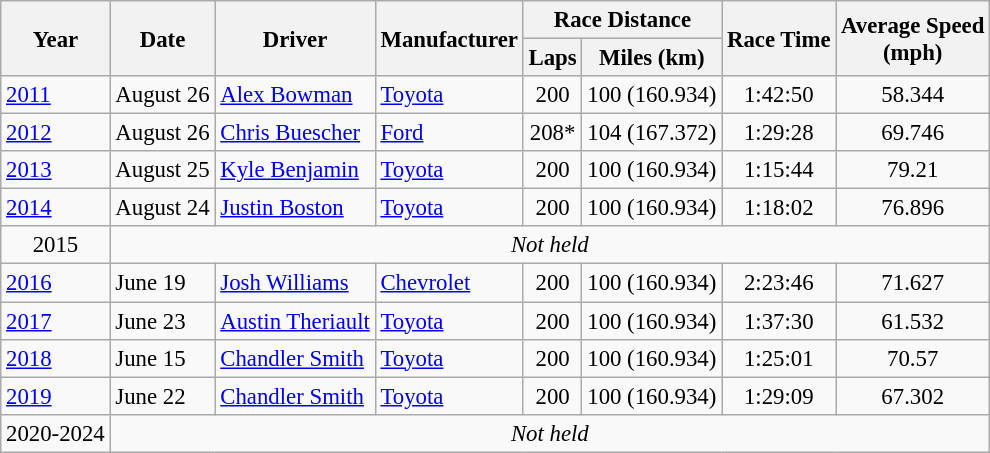<table class="wikitable" style="font-size: 95%;">
<tr>
<th rowspan="2">Year</th>
<th rowspan="2">Date</th>
<th rowspan="2">Driver</th>
<th rowspan="2">Manufacturer</th>
<th colspan="2">Race Distance</th>
<th rowspan="2">Race Time</th>
<th rowspan="2">Average Speed<br>(mph)</th>
</tr>
<tr>
<th>Laps</th>
<th>Miles (km)</th>
</tr>
<tr>
<td><a href='#'>2011</a></td>
<td>August 26</td>
<td><a href='#'>Alex Bowman</a></td>
<td><a href='#'>Toyota</a></td>
<td align="center">200</td>
<td align="center">100 (160.934)</td>
<td align="center">1:42:50</td>
<td align="center">58.344</td>
</tr>
<tr>
<td><a href='#'>2012</a></td>
<td>August 26</td>
<td><a href='#'>Chris Buescher</a></td>
<td><a href='#'>Ford</a></td>
<td align="center">208*</td>
<td align="center">104 (167.372)</td>
<td align="center">1:29:28</td>
<td align="center">69.746</td>
</tr>
<tr>
<td><a href='#'>2013</a></td>
<td>August 25</td>
<td><a href='#'>Kyle Benjamin</a></td>
<td><a href='#'>Toyota</a></td>
<td align="center">200</td>
<td align="center">100 (160.934)</td>
<td align="center">1:15:44</td>
<td align="center">79.21</td>
</tr>
<tr>
<td><a href='#'>2014</a></td>
<td>August 24</td>
<td><a href='#'>Justin Boston</a></td>
<td><a href='#'>Toyota</a></td>
<td align="center">200</td>
<td align="center">100 (160.934)</td>
<td align="center">1:18:02</td>
<td align="center">76.896</td>
</tr>
<tr>
<td align="center">2015</td>
<td colspan="9" align="center"><em>Not held</em></td>
</tr>
<tr>
<td><a href='#'>2016</a></td>
<td>June 19</td>
<td><a href='#'>Josh Williams</a></td>
<td><a href='#'>Chevrolet</a></td>
<td align="center">200</td>
<td align="center">100 (160.934)</td>
<td align="center">2:23:46</td>
<td align="center">71.627</td>
</tr>
<tr>
<td><a href='#'>2017</a></td>
<td>June 23</td>
<td><a href='#'>Austin Theriault</a></td>
<td><a href='#'>Toyota</a></td>
<td align="center">200</td>
<td align="center">100 (160.934)</td>
<td align="center">1:37:30</td>
<td align="center">61.532</td>
</tr>
<tr>
<td><a href='#'>2018</a></td>
<td>June 15</td>
<td><a href='#'>Chandler Smith</a></td>
<td><a href='#'>Toyota</a></td>
<td align="center">200</td>
<td align="center">100 (160.934)</td>
<td align="center">1:25:01</td>
<td align="center">70.57</td>
</tr>
<tr>
<td><a href='#'>2019</a></td>
<td>June 22</td>
<td><a href='#'>Chandler Smith</a></td>
<td><a href='#'>Toyota</a></td>
<td align="center">200</td>
<td align="center">100 (160.934)</td>
<td align="center">1:29:09</td>
<td align="center">67.302</td>
</tr>
<tr>
<td>2020-2024</td>
<td colspan="8" style="text-align:center;"><em>Not held</em></td>
</tr>
</table>
